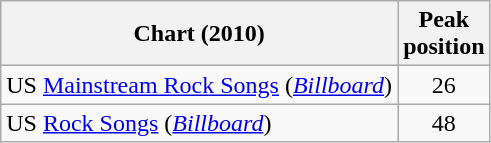<table class="wikitable">
<tr>
<th>Chart (2010)</th>
<th>Peak<br>position</th>
</tr>
<tr>
<td>US <a href='#'>Mainstream Rock Songs</a> (<em><a href='#'>Billboard</a></em>)</td>
<td style="text-align:center;">26</td>
</tr>
<tr>
<td>US  <a href='#'>Rock Songs</a> (<em><a href='#'>Billboard</a></em>)</td>
<td style="text-align:center;">48</td>
</tr>
</table>
